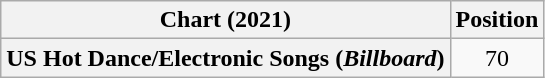<table class="wikitable plainrowheaders" style="text-align:center">
<tr>
<th scope="col">Chart (2021)</th>
<th scope="col">Position</th>
</tr>
<tr>
<th scope="row">US Hot Dance/Electronic Songs (<em>Billboard</em>)</th>
<td>70</td>
</tr>
</table>
